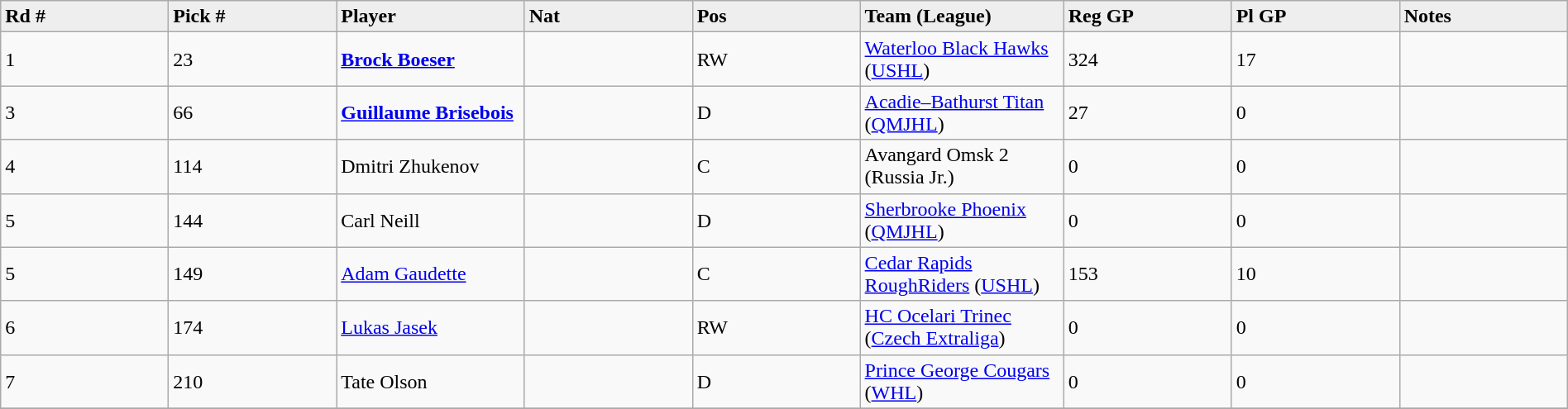<table class="wikitable" style="width: 100%">
<tr>
<td width="5%"; bgcolor="#eeeeee"><strong>Rd #</strong></td>
<td width="5%"; bgcolor="#eeeeee"><strong>Pick #</strong></td>
<td width="5%"; bgcolor="#eeeeee"><strong>Player</strong></td>
<td width="5%"; bgcolor="#eeeeee"><strong>Nat</strong></td>
<td width="5%"; bgcolor="#eeeeee"><strong>Pos</strong></td>
<td width="5%"; bgcolor="#eeeeee"><strong>Team (League)</strong></td>
<td width="5%"; bgcolor="#eeeeee"><strong>Reg GP</strong></td>
<td width="5%"; bgcolor="#eeeeee"><strong>Pl GP</strong></td>
<td width="5%"; bgcolor="#eeeeee"><strong>Notes</strong></td>
</tr>
<tr>
<td>1</td>
<td>23</td>
<td><strong><a href='#'>Brock Boeser</a></strong></td>
<td></td>
<td>RW</td>
<td><a href='#'>Waterloo Black Hawks</a> (<a href='#'>USHL</a>)</td>
<td>324</td>
<td>17</td>
<td></td>
</tr>
<tr>
<td>3</td>
<td>66</td>
<td><strong><a href='#'>Guillaume Brisebois</a></strong></td>
<td></td>
<td>D</td>
<td><a href='#'>Acadie–Bathurst Titan</a> (<a href='#'>QMJHL</a>)</td>
<td>27</td>
<td>0</td>
<td></td>
</tr>
<tr>
<td>4</td>
<td>114</td>
<td>Dmitri Zhukenov</td>
<td></td>
<td>C</td>
<td>Avangard Omsk 2 (Russia Jr.)</td>
<td>0</td>
<td>0</td>
<td></td>
</tr>
<tr>
<td>5</td>
<td>144</td>
<td>Carl Neill</td>
<td></td>
<td>D</td>
<td><a href='#'>Sherbrooke Phoenix</a> (<a href='#'>QMJHL</a>)</td>
<td>0</td>
<td>0</td>
<td></td>
</tr>
<tr>
<td>5</td>
<td>149</td>
<td><a href='#'>Adam Gaudette</a></td>
<td></td>
<td>C</td>
<td><a href='#'>Cedar Rapids RoughRiders</a> (<a href='#'>USHL</a>)</td>
<td>153</td>
<td>10</td>
<td></td>
</tr>
<tr>
<td>6</td>
<td>174</td>
<td><a href='#'>Lukas Jasek</a></td>
<td></td>
<td>RW</td>
<td><a href='#'>HC Ocelari Trinec</a> (<a href='#'>Czech Extraliga</a>)</td>
<td>0</td>
<td>0</td>
<td></td>
</tr>
<tr>
<td>7</td>
<td>210</td>
<td>Tate Olson</td>
<td></td>
<td>D</td>
<td><a href='#'>Prince George Cougars</a> (<a href='#'>WHL</a>)</td>
<td>0</td>
<td>0</td>
<td></td>
</tr>
<tr>
</tr>
</table>
